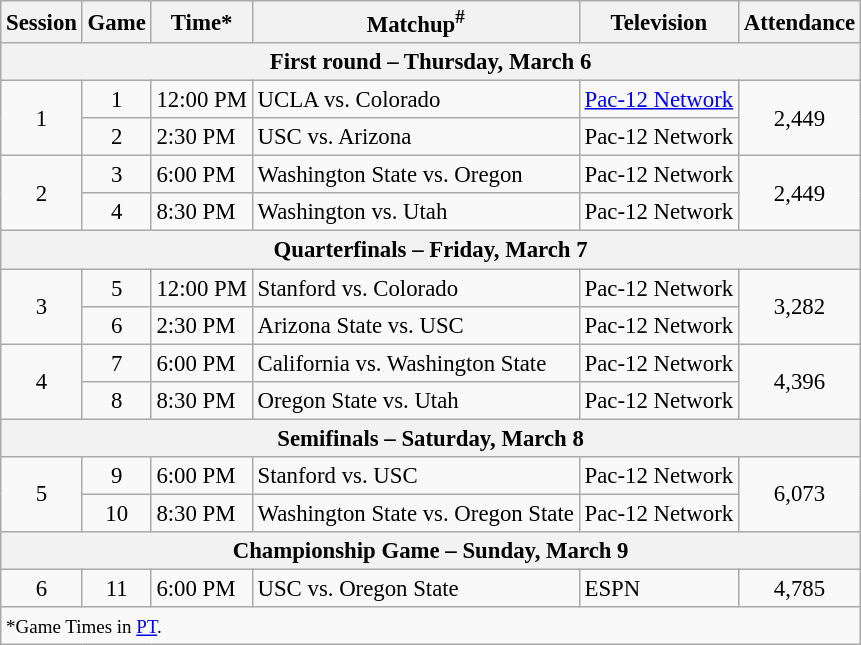<table class="wikitable" style="font-size: 95%">
<tr align="center">
<th>Session</th>
<th>Game</th>
<th>Time*</th>
<th>Matchup<sup>#</sup></th>
<th>Television</th>
<th>Attendance</th>
</tr>
<tr>
<th colspan=7>First round – Thursday, March 6</th>
</tr>
<tr>
<td style="text-align: center;" rowspan=2>1</td>
<td style="text-align: center;">1</td>
<td>12:00 PM</td>
<td>UCLA vs. Colorado</td>
<td><a href='#'>Pac-12 Network</a></td>
<td style="text-align: center;" rowspan=2>2,449</td>
</tr>
<tr>
<td style="text-align: center;">2</td>
<td>2:30 PM</td>
<td>USC vs. Arizona</td>
<td>Pac-12 Network</td>
</tr>
<tr>
<td style="text-align: center;" rowspan=2>2</td>
<td style="text-align: center;">3</td>
<td>6:00 PM</td>
<td>Washington State vs. Oregon</td>
<td>Pac-12 Network</td>
<td style="text-align: center;" rowspan=2>2,449</td>
</tr>
<tr>
<td style="text-align: center;">4</td>
<td>8:30 PM</td>
<td>Washington  vs. Utah</td>
<td>Pac-12 Network</td>
</tr>
<tr>
<th colspan=7>Quarterfinals – Friday, March 7</th>
</tr>
<tr>
<td style="text-align: center;" rowspan=2>3</td>
<td style="text-align: center;">5</td>
<td>12:00 PM</td>
<td>Stanford vs. Colorado</td>
<td>Pac-12 Network</td>
<td style="text-align: center;" rowspan=2>3,282</td>
</tr>
<tr>
<td style="text-align: center;">6</td>
<td>2:30 PM</td>
<td>Arizona State  vs. USC</td>
<td>Pac-12 Network</td>
</tr>
<tr>
<td style="text-align: center;" rowspan=2>4</td>
<td style="text-align: center;">7</td>
<td>6:00 PM</td>
<td>California vs. Washington State</td>
<td>Pac-12 Network</td>
<td style="text-align: center;" rowspan=2>4,396</td>
</tr>
<tr>
<td style="text-align: center;">8</td>
<td>8:30 PM</td>
<td>Oregon State  vs. Utah</td>
<td>Pac-12 Network</td>
</tr>
<tr>
<th colspan=7>Semifinals – Saturday, March 8</th>
</tr>
<tr>
<td style="text-align: center;" rowspan=2>5</td>
<td style="text-align: center;">9</td>
<td>6:00 PM</td>
<td>Stanford  vs. USC</td>
<td>Pac-12 Network</td>
<td style="text-align: center;" rowspan=2>6,073</td>
</tr>
<tr>
<td style="text-align: center;">10</td>
<td>8:30 PM</td>
<td>Washington State vs. Oregon State</td>
<td>Pac-12 Network</td>
</tr>
<tr>
<th colspan=7>Championship Game – Sunday, March 9</th>
</tr>
<tr>
<td style="text-align: center;">6</td>
<td style="text-align: center;">11</td>
<td>6:00 PM</td>
<td>USC vs. Oregon State</td>
<td>ESPN</td>
<td style="text-align: center;">4,785</td>
</tr>
<tr>
<td colspan=6><small>*Game Times in <a href='#'>PT</a>.</small></td>
</tr>
</table>
